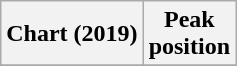<table class="wikitable plainrowheaders" style="text-align:center">
<tr>
<th>Chart (2019)</th>
<th>Peak<br>position</th>
</tr>
<tr>
</tr>
</table>
